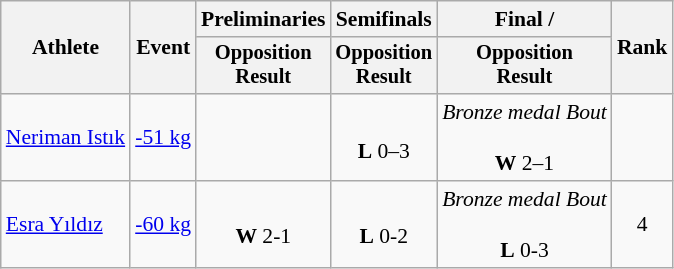<table class="wikitable" style="font-size:90%;">
<tr>
<th rowspan=2>Athlete</th>
<th rowspan=2>Event</th>
<th>Preliminaries</th>
<th>Semifinals</th>
<th>Final / </th>
<th rowspan=2>Rank</th>
</tr>
<tr style="font-size:95%">
<th>Opposition<br>Result</th>
<th>Opposition<br>Result</th>
<th>Opposition<br>Result</th>
</tr>
<tr align=center>
<td align=left><a href='#'>Neriman Istık</a></td>
<td align=left><a href='#'>-51 kg</a></td>
<td></td>
<td><br><strong>L</strong> 0–3</td>
<td><em>Bronze medal Bout</em><br><br><strong>W</strong> 2–1</td>
<td></td>
</tr>
<tr align=center>
<td align=left><a href='#'>Esra Yıldız</a></td>
<td align=left><a href='#'>-60 kg</a></td>
<td> <br> <strong>W</strong> 2-1</td>
<td> <br> <strong>L</strong> 0-2</td>
<td><em>Bronze medal Bout</em><br> <br> <strong>L</strong> 0-3</td>
<td>4</td>
</tr>
</table>
